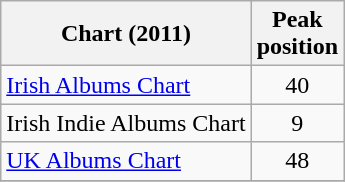<table class="wikitable sortable">
<tr>
<th>Chart (2011)</th>
<th>Peak<br>position</th>
</tr>
<tr>
<td><a href='#'>Irish Albums Chart</a></td>
<td align="center">40</td>
</tr>
<tr>
<td>Irish Indie Albums Chart</td>
<td align="center">9</td>
</tr>
<tr>
<td><a href='#'>UK Albums Chart</a></td>
<td align="center">48</td>
</tr>
<tr>
</tr>
</table>
